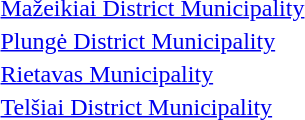<table>
<tr>
<td></td>
<td><a href='#'>Mažeikiai District Municipality</a></td>
</tr>
<tr>
<td></td>
<td><a href='#'>Plungė District Municipality</a></td>
</tr>
<tr>
<td></td>
<td><a href='#'>Rietavas Municipality</a></td>
</tr>
<tr>
<td></td>
<td><a href='#'>Telšiai District Municipality</a></td>
</tr>
</table>
